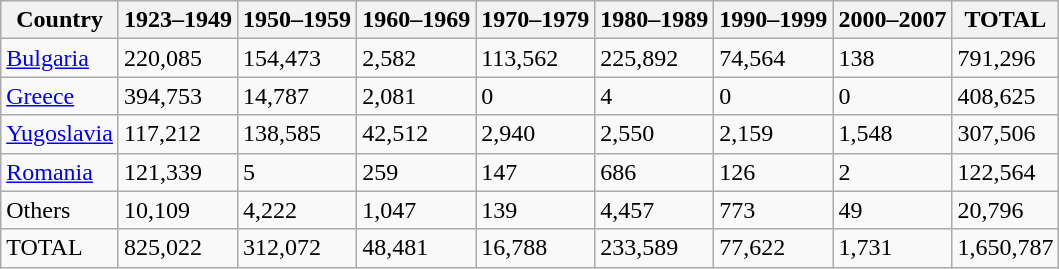<table class="wikitable sortable">
<tr>
<th>Country</th>
<th>1923–1949</th>
<th>1950–1959</th>
<th>1960–1969</th>
<th>1970–1979</th>
<th>1980–1989</th>
<th>1990–1999</th>
<th>2000–2007</th>
<th class="unsortable">TOTAL</th>
</tr>
<tr>
<td><a href='#'>Bulgaria</a></td>
<td>220,085</td>
<td>154,473</td>
<td>2,582</td>
<td>113,562</td>
<td>225,892</td>
<td>74,564</td>
<td>138</td>
<td>791,296</td>
</tr>
<tr>
<td><a href='#'>Greece</a></td>
<td>394,753</td>
<td>14,787</td>
<td>2,081</td>
<td>0</td>
<td>4</td>
<td>0</td>
<td>0</td>
<td>408,625</td>
</tr>
<tr>
<td><a href='#'>Yugoslavia</a></td>
<td>117,212</td>
<td>138,585</td>
<td>42,512</td>
<td>2,940</td>
<td>2,550</td>
<td>2,159</td>
<td>1,548</td>
<td>307,506</td>
</tr>
<tr>
<td><a href='#'>Romania</a></td>
<td>121,339</td>
<td>5</td>
<td>259</td>
<td>147</td>
<td>686</td>
<td>126</td>
<td>2</td>
<td>122,564</td>
</tr>
<tr>
<td>Others</td>
<td>10,109</td>
<td>4,222</td>
<td>1,047</td>
<td>139</td>
<td>4,457</td>
<td>773</td>
<td>49</td>
<td>20,796</td>
</tr>
<tr class="sortbottom">
<td>TOTAL</td>
<td>825,022</td>
<td>312,072</td>
<td>48,481</td>
<td>16,788</td>
<td>233,589</td>
<td>77,622</td>
<td>1,731</td>
<td>1,650,787</td>
</tr>
</table>
